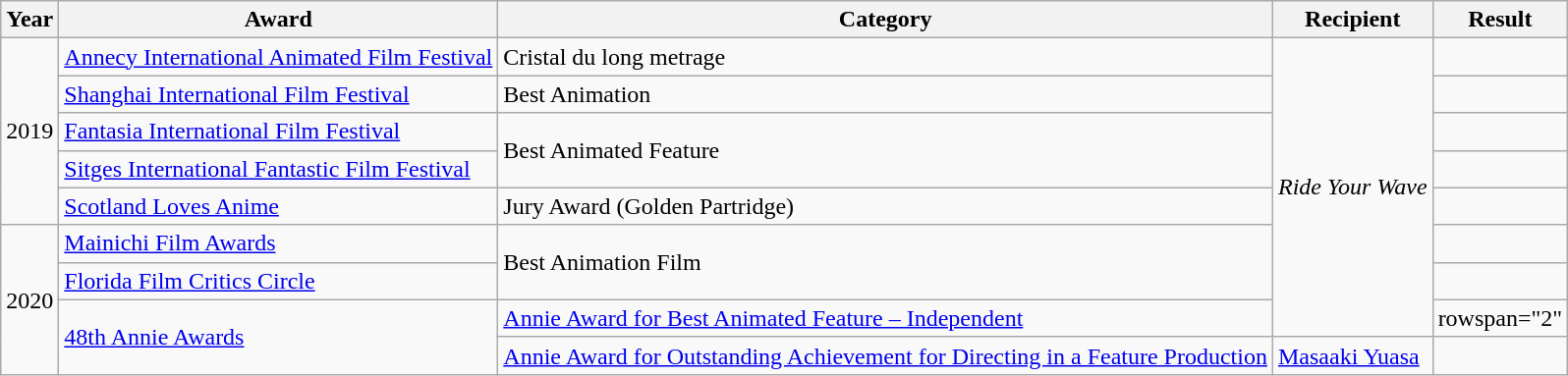<table class="wikitable sortable">
<tr>
<th>Year</th>
<th>Award</th>
<th>Category</th>
<th>Recipient</th>
<th>Result</th>
</tr>
<tr>
<td rowspan="5">2019</td>
<td><a href='#'>Annecy International Animated Film Festival</a></td>
<td>Cristal du long metrage</td>
<td rowspan=8;><em>Ride Your Wave</em></td>
<td></td>
</tr>
<tr>
<td><a href='#'>Shanghai International Film Festival</a></td>
<td>Best Animation</td>
<td></td>
</tr>
<tr>
<td><a href='#'>Fantasia International Film Festival</a></td>
<td rowspan=2;>Best Animated Feature</td>
<td></td>
</tr>
<tr>
<td><a href='#'>Sitges International Fantastic Film Festival</a></td>
<td></td>
</tr>
<tr>
<td><a href='#'>Scotland Loves Anime</a></td>
<td>Jury Award (Golden Partridge)</td>
<td></td>
</tr>
<tr>
<td rowspan="4">2020</td>
<td><a href='#'>Mainichi Film Awards</a></td>
<td rowspan=2;>Best Animation Film</td>
<td></td>
</tr>
<tr>
<td><a href='#'>Florida Film Critics Circle</a></td>
<td></td>
</tr>
<tr>
<td rowspan="2"><a href='#'>48th Annie Awards</a></td>
<td><a href='#'>Annie Award for Best Animated Feature – Independent</a></td>
<td>rowspan="2" </td>
</tr>
<tr>
<td><a href='#'>Annie Award for Outstanding Achievement for Directing in a Feature Production</a></td>
<td><a href='#'>Masaaki Yuasa</a></td>
</tr>
</table>
